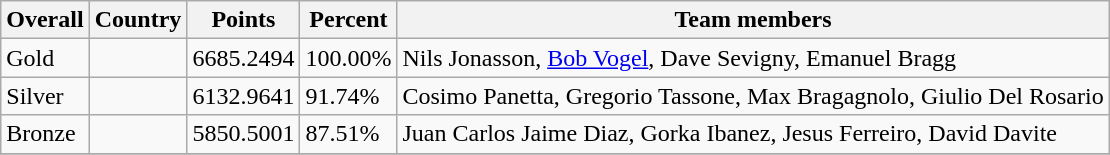<table class="wikitable sortable" style="text-align: left;">
<tr>
<th>Overall</th>
<th>Country</th>
<th>Points</th>
<th>Percent</th>
<th>Team members</th>
</tr>
<tr>
<td> Gold</td>
<td></td>
<td>6685.2494</td>
<td>100.00%</td>
<td>Nils Jonasson, <a href='#'>Bob Vogel</a>, Dave Sevigny, Emanuel Bragg</td>
</tr>
<tr>
<td> Silver</td>
<td></td>
<td>6132.9641</td>
<td>91.74%</td>
<td>Cosimo Panetta, Gregorio Tassone, Max Bragagnolo, Giulio Del Rosario</td>
</tr>
<tr>
<td> Bronze</td>
<td></td>
<td>5850.5001</td>
<td>87.51%</td>
<td>Juan Carlos Jaime Diaz, Gorka Ibanez, Jesus Ferreiro, David Davite</td>
</tr>
<tr>
</tr>
</table>
